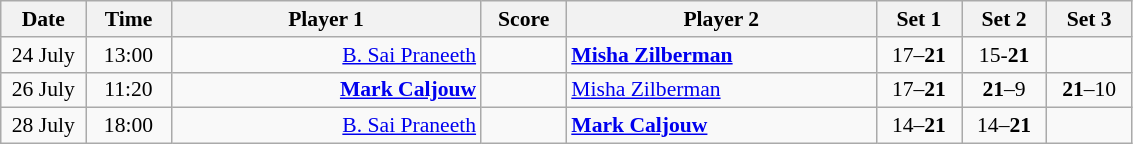<table class="wikitable" style="font-size:90%; text-align:center">
<tr>
<th width="50">Date</th>
<th width="50">Time</th>
<th width="200">Player 1</th>
<th width="50">Score</th>
<th width="200">Player 2</th>
<th width="50">Set 1</th>
<th width="50">Set 2</th>
<th width="50">Set 3</th>
</tr>
<tr>
<td>24 July</td>
<td>13:00</td>
<td align="right"><a href='#'>B. Sai Praneeth</a> </td>
<td> </td>
<td align="left"> <strong><a href='#'>Misha Zilberman</a></strong></td>
<td>17–<strong>21</strong></td>
<td>15-<strong>21</strong></td>
<td></td>
</tr>
<tr>
<td>26 July</td>
<td>11:20</td>
<td align="right"><strong><a href='#'>Mark Caljouw</a> </strong></td>
<td> </td>
<td align="left"> <a href='#'>Misha Zilberman</a></td>
<td>17–<strong>21</strong></td>
<td><strong>21</strong>–9</td>
<td><strong>21</strong>–10</td>
</tr>
<tr>
<td>28 July</td>
<td>18:00</td>
<td align="right"><a href='#'>B. Sai Praneeth</a> </td>
<td> </td>
<td align="left"><strong> <a href='#'>Mark Caljouw</a></strong></td>
<td>14–<strong>21</strong></td>
<td>14–<strong>21</strong></td>
<td></td>
</tr>
</table>
